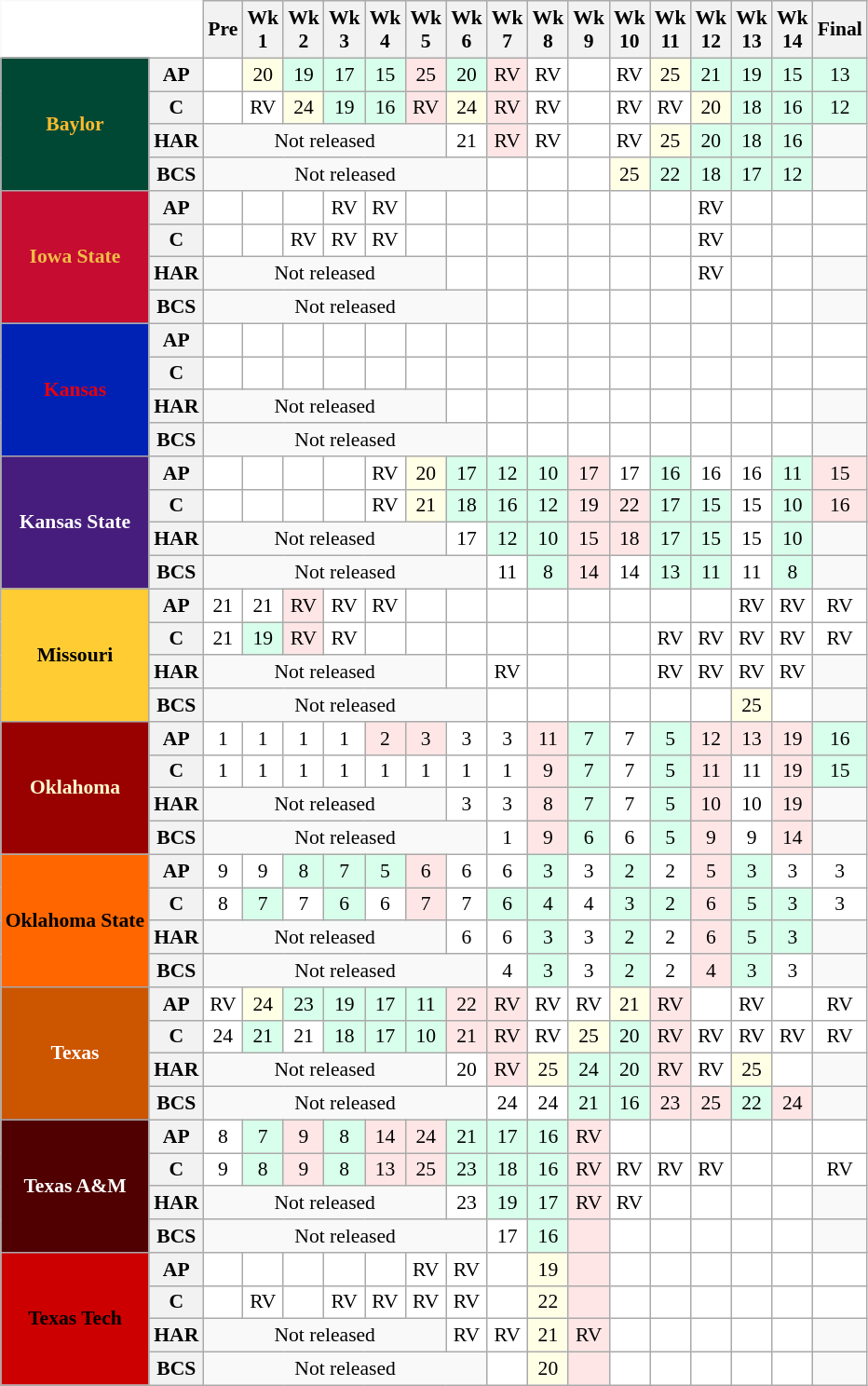<table class="wikitable" style="white-space:nowrap;font-size:90%;">
<tr>
<th colspan=2 style="background:white; border-top-style:hidden; border-left-style:hidden;"> </th>
<th>Pre</th>
<th>Wk<br>1</th>
<th>Wk<br>2</th>
<th>Wk<br>3</th>
<th>Wk<br>4</th>
<th>Wk<br>5</th>
<th>Wk<br>6</th>
<th>Wk<br>7</th>
<th>Wk<br>8</th>
<th>Wk<br>9</th>
<th>Wk<br>10</th>
<th>Wk<br>11</th>
<th>Wk<br>12</th>
<th>Wk<br>13</th>
<th>Wk<br>14</th>
<th>Final</th>
</tr>
<tr style="text-align:center;">
<th rowspan=4 style="background:#004834; color:#FDBB2F;"><strong>Baylor</strong></th>
<th>AP</th>
<td style="background:#fff;"></td>
<td style="background:#ffffe6;">20</td>
<td style="background:#d8ffeb;">19</td>
<td style="background:#d8ffeb;">17</td>
<td style="background:#d8ffeb;">15</td>
<td style="background:#ffe6e6;">25</td>
<td style="background:#d8ffeb;">20</td>
<td style="background:#ffe6e6;">RV</td>
<td style="background:#fff;">RV</td>
<td style="background:#fff;"></td>
<td style="background:#fff;">RV</td>
<td style="background:#ffffe6;">25</td>
<td style="background:#d8ffeb;">21</td>
<td style="background:#d8ffeb;">19</td>
<td style="background:#d8ffeb;">15</td>
<td style="background:#d8ffeb;">13</td>
</tr>
<tr style="text-align:center;">
<th>C</th>
<td style="background:#fff;"></td>
<td style="background:#fff;">RV</td>
<td style="background:#ffffe6;">24</td>
<td style="background:#d8ffeb;">19</td>
<td style="background:#d8ffeb;">16</td>
<td style="background:#ffe6e6;">RV</td>
<td style="background:#ffffe6;">24</td>
<td style="background:#ffe6e6;">RV</td>
<td style="background:#fff;">RV</td>
<td style="background:#fff;"></td>
<td style="background:#fff;">RV</td>
<td style="background:#fff;">RV</td>
<td style="background:#ffffe6;">20</td>
<td style="background:#d8ffeb;">18</td>
<td style="background:#d8ffeb;">16</td>
<td style="background:#d8ffeb;">12</td>
</tr>
<tr style="text-align:center;">
<th>HAR</th>
<td colspan=6 align=center>Not released</td>
<td style="background:#fff;">21</td>
<td style="background:#ffe6e6;">RV</td>
<td style="background:#fff;">RV</td>
<td style="background:#fff;"></td>
<td style="background:#fff;">RV</td>
<td style="background:#ffffe6;">25</td>
<td style="background:#d8ffeb;">20</td>
<td style="background:#d8ffeb;">18</td>
<td style="background:#d8ffeb;">16</td>
<td style="text-align:center;"></td>
</tr>
<tr style="text-align:center;">
<th>BCS</th>
<td colspan=7 align=center>Not released</td>
<td style="background:#fff;"></td>
<td style="background:#fff;"></td>
<td style="background:#fff;"></td>
<td style="background:#ffffe6;">25</td>
<td style="background:#d8ffeb;">22</td>
<td style="background:#d8ffeb;">18</td>
<td style="background:#d8ffeb;">17</td>
<td style="background:#d8ffeb;">12</td>
<td style="text-align:center;"></td>
</tr>
<tr style="text-align:center;">
<th rowspan=4 style="background:#C60C30; color:#EFBD47;"><strong>Iowa State</strong></th>
<th>AP</th>
<td style="background:#fff;"></td>
<td style="background:#fff;"></td>
<td style="background:#fff;"></td>
<td style="background:#fff;">RV</td>
<td style="background:#fff;">RV</td>
<td style="background:#fff;"></td>
<td style="background:#fff;"></td>
<td style="background:#fff;"></td>
<td style="background:#fff;"></td>
<td style="background:#fff;"></td>
<td style="background:#fff;"></td>
<td style="background:#fff;"></td>
<td style="background:#fff;">RV</td>
<td style="background:#fff;"></td>
<td style="background:#fff;"></td>
<td style="background:#fff;"></td>
</tr>
<tr style="text-align:center;">
<th>C</th>
<td style="background:#fff;"></td>
<td style="background:#fff;"></td>
<td style="background:#fff;">RV</td>
<td style="background:#fff;">RV</td>
<td style="background:#fff;">RV</td>
<td style="background:#fff;"></td>
<td style="background:#fff;"></td>
<td style="background:#fff;"></td>
<td style="background:#fff;"></td>
<td style="background:#fff;"></td>
<td style="background:#fff;"></td>
<td style="background:#fff;"></td>
<td style="background:#fff;">RV</td>
<td style="background:#fff;"></td>
<td style="background:#fff;"></td>
<td style="background:#fff;"></td>
</tr>
<tr style="text-align:center;">
<th>HAR</th>
<td colspan=6 align=center>Not released</td>
<td style="background:#fff;"></td>
<td style="background:#fff;"></td>
<td style="background:#fff;"></td>
<td style="background:#fff;"></td>
<td style="background:#fff;"></td>
<td style="background:#fff;"></td>
<td style="background:#fff;">RV</td>
<td style="background:#fff;"></td>
<td style="background:#fff;"></td>
<td style="text-align:center;"></td>
</tr>
<tr style="text-align:center;">
<th>BCS</th>
<td colspan=7 align=center>Not released</td>
<td style="background:#fff;"></td>
<td style="background:#fff;"></td>
<td style="background:#fff;"></td>
<td style="background:#fff;"></td>
<td style="background:#fff;"></td>
<td style="background:#fff;"></td>
<td style="background:#fff;"></td>
<td style="background:#fff;"></td>
<td style="text-align:center;"></td>
</tr>
<tr style="text-align:center;">
<th rowspan=4 style="background:#0022B4; color:#E8000D;"><strong>Kansas</strong></th>
<th>AP</th>
<td style="background:#fff;"></td>
<td style="background:#fff;"></td>
<td style="background:#fff;"></td>
<td style="background:#fff;"></td>
<td style="background:#fff;"></td>
<td style="background:#fff;"></td>
<td style="background:#fff;"></td>
<td style="background:#fff;"></td>
<td style="background:#fff;"></td>
<td style="background:#fff;"></td>
<td style="background:#fff;"></td>
<td style="background:#fff;"></td>
<td style="background:#fff;"></td>
<td style="background:#fff;"></td>
<td style="background:#fff;"></td>
<td style="background:#fff;"></td>
</tr>
<tr style="text-align:center;">
<th>C</th>
<td style="background:#fff;"></td>
<td style="background:#fff;"></td>
<td style="background:#fff;"></td>
<td style="background:#fff;"></td>
<td style="background:#fff;"></td>
<td style="background:#fff;"></td>
<td style="background:#fff;"></td>
<td style="background:#fff;"></td>
<td style="background:#fff;"></td>
<td style="background:#fff;"></td>
<td style="background:#fff;"></td>
<td style="background:#fff;"></td>
<td style="background:#fff;"></td>
<td style="background:#fff;"></td>
<td style="background:#fff;"></td>
<td style="background:#fff;"></td>
</tr>
<tr style="text-align:center;">
<th>HAR</th>
<td colspan=6 align=center>Not released</td>
<td style="background:#fff;"></td>
<td style="background:#fff;"></td>
<td style="background:#fff;"></td>
<td style="background:#fff;"></td>
<td style="background:#fff;"></td>
<td style="background:#fff;"></td>
<td style="background:#fff;"></td>
<td style="background:#fff;"></td>
<td style="background:#fff;"></td>
<td style="text-align:center;"></td>
</tr>
<tr style="text-align:center;">
<th>BCS</th>
<td colspan=7 align=center>Not released</td>
<td style="background:#fff;"></td>
<td style="background:#fff;"></td>
<td style="background:#fff;"></td>
<td style="background:#fff;"></td>
<td style="background:#fff;"></td>
<td style="background:#fff;"></td>
<td style="background:#fff;"></td>
<td style="background:#fff;"></td>
<td style="text-align:center;"></td>
</tr>
<tr style="text-align:center;">
<th rowspan=4 style="background:#461D7C; color:#FFFFFF;"><strong>Kansas State</strong></th>
<th>AP</th>
<td style="background:#fff;"></td>
<td style="background:#fff;"></td>
<td style="background:#fff;"></td>
<td style="background:#fff;"></td>
<td style="background:#fff;">RV</td>
<td style="background:#ffffe6;">20</td>
<td style="background:#d8ffeb;">17</td>
<td style="background:#d8ffeb;">12</td>
<td style="background:#d8ffeb;">10</td>
<td style="background:#ffe6e6;">17</td>
<td style="background:#fff;">17</td>
<td style="background:#d8ffeb;">16</td>
<td style="background:#fff;">16</td>
<td style="background:#fff;">16</td>
<td style="background:#d8ffeb;">11</td>
<td style="background:#ffe6e6;">15</td>
</tr>
<tr style="text-align:center;">
<th>C</th>
<td style="background:#fff;"></td>
<td style="background:#fff;"></td>
<td style="background:#fff;"></td>
<td style="background:#fff;"></td>
<td style="background:#fff;">RV</td>
<td style="background:#ffffe6;">21</td>
<td style="background:#d8ffeb;">18</td>
<td style="background:#d8ffeb;">16</td>
<td style="background:#d8ffeb;">12</td>
<td style="background:#ffe6e6;">19</td>
<td style="background:#ffe6e6;">22</td>
<td style="background:#d8ffeb;">17</td>
<td style="background:#d8ffeb;">15</td>
<td style="background:#fff;">15</td>
<td style="background:#d8ffeb;">10</td>
<td style="background:#ffe6e6;">16</td>
</tr>
<tr style="text-align:center;">
<th>HAR</th>
<td colspan=6 align=center>Not released</td>
<td style="background:#fff;">17</td>
<td style="background:#d8ffeb;">12</td>
<td style="background:#d8ffeb;">10</td>
<td style="background:#ffe6e6;">15</td>
<td style="background:#ffe6e6;">18</td>
<td style="background:#d8ffeb;">17</td>
<td style="background:#d8ffeb;">15</td>
<td style="background:#fff;">15</td>
<td style="background:#d8ffeb;">10</td>
<td style="text-align:center;"></td>
</tr>
<tr style="text-align:center;">
<th>BCS</th>
<td colspan=7 align=center>Not released</td>
<td style="background:#fff;">11</td>
<td style="background:#d8ffeb;">8</td>
<td style="background:#ffe6e6;">14</td>
<td style="background:#fff;">14</td>
<td style="background:#d8ffeb;">13</td>
<td style="background:#d8ffeb;">11</td>
<td style="background:#fff;">11</td>
<td style="background:#d8ffeb;">8</td>
<td style="text-align:center;"></td>
</tr>
<tr style="text-align:center;">
<th rowspan=4 style="background:#FFCC33; color:#000000;">Missouri</th>
<th>AP</th>
<td style="background:#fff;">21</td>
<td style="background:#fff;">21</td>
<td style="background:#ffe6e6;">RV</td>
<td style="background:#fff;">RV</td>
<td style="background:#fff;">RV</td>
<td style="background:#fff;"></td>
<td style="background:#fff;"></td>
<td style="background:#fff;"></td>
<td style="background:#fff;"></td>
<td style="background:#fff;"></td>
<td style="background:#fff;"></td>
<td style="background:#fff;"></td>
<td style="background:#fff;"></td>
<td style="background:#fff;">RV</td>
<td style="background:#fff;">RV</td>
<td style="background:#fff;">RV</td>
</tr>
<tr style="text-align:center;">
<th>C</th>
<td style="background:#fff;">21</td>
<td style="background:#d8ffeb;">19</td>
<td style="background:#ffe6e6;">RV</td>
<td style="background:#fff;">RV</td>
<td style="background:#fff;"></td>
<td style="background:#fff;"></td>
<td style="background:#fff;"></td>
<td style="background:#fff;"></td>
<td style="background:#fff;"></td>
<td style="background:#fff;"></td>
<td style="background:#fff;"></td>
<td style="background:#fff;">RV</td>
<td style="background:#fff;">RV</td>
<td style="background:#fff;">RV</td>
<td style="background:#fff;">RV</td>
<td style="background:#fff;">RV</td>
</tr>
<tr style="text-align:center;">
<th>HAR</th>
<td colspan=6 align=center>Not released</td>
<td style="background:#fff;"></td>
<td style="background:#fff;">RV</td>
<td style="background:#fff;"></td>
<td style="background:#fff;"></td>
<td style="background:#fff;"></td>
<td style="background:#fff;">RV</td>
<td style="background:#fff;">RV</td>
<td style="background:#fff;">RV</td>
<td style="background:#fff;">RV</td>
<td style="text-align:center;"></td>
</tr>
<tr style="text-align:center;">
<th>BCS</th>
<td colspan=7 align=center>Not released</td>
<td style="background:#fff;"></td>
<td style="background:#fff;"></td>
<td style="background:#fff;"></td>
<td style="background:#fff;"></td>
<td style="background:#fff;"></td>
<td style="background:#fff;"></td>
<td style="background:#ffffe6;">25</td>
<td style="background:#fff;"></td>
<td style="text-align:center;"></td>
</tr>
<tr style="text-align:center;">
<th rowspan=4 style="background:#990000; color:#FFFDD0;">Oklahoma</th>
<th>AP</th>
<td style="background:#fff;">1</td>
<td style="background:#fff;">1</td>
<td style="background:#fff;">1</td>
<td style="background:#fff;">1</td>
<td style="background:#ffe6e6;">2</td>
<td style="background:#ffe6e6;">3</td>
<td style="background:#fff;">3</td>
<td style="background:#fff;">3</td>
<td style="background:#ffe6e6;">11</td>
<td style="background:#d8ffeb;">7</td>
<td style="background:#fff;">7</td>
<td style="background:#d8ffeb;">5</td>
<td style="background:#ffe6e6;">12</td>
<td style="background:#ffe6e6;">13</td>
<td style="background:#ffe6e6;">19</td>
<td style="background:#d8ffeb;">16</td>
</tr>
<tr style="text-align:center;">
<th>C</th>
<td style="background:#fff;">1</td>
<td style="background:#fff;">1</td>
<td style="background:#fff;">1</td>
<td style="background:#fff;">1</td>
<td style="background:#fff;">1</td>
<td style="background:#fff;">1</td>
<td style="background:#fff;">1</td>
<td style="background:#fff;">1</td>
<td style="background:#ffe6e6;">9</td>
<td style="background:#d8ffeb;">7</td>
<td style="background:#fff;">7</td>
<td style="background:#d8ffeb;">5</td>
<td style="background:#ffe6e6;">11</td>
<td style="background:#fff;">11</td>
<td style="background:#ffe6e6;">19</td>
<td style="background:#d8ffeb;">15</td>
</tr>
<tr style="text-align:center;">
<th>HAR</th>
<td colspan=6 align=center>Not released</td>
<td style="background:#fff;">3</td>
<td style="background:#fff;">3</td>
<td style="background:#ffe6e6;">8</td>
<td style="background:#d8ffeb;">7</td>
<td style="background:#fff;">7</td>
<td style="background:#d8ffeb;">5</td>
<td style="background:#ffe6e6;">10</td>
<td style="background:#fff;">10</td>
<td style="background:#ffe6e6;">19</td>
<td style="text-align:center;"></td>
</tr>
<tr style="text-align:center;">
<th>BCS</th>
<td colspan=7 align=center>Not released</td>
<td style="background:#fff;">1</td>
<td style="background:#ffe6e6;">9</td>
<td style="background:#d8ffeb;">6</td>
<td style="background:#fff;">6</td>
<td style="background:#d8ffeb;">5</td>
<td style="background:#ffe6e6;">9</td>
<td style="background:#fff;">9</td>
<td style="background:#ffe6e6;">14</td>
<td style="text-align:center;"></td>
</tr>
<tr style="text-align:center;">
<th rowspan=4 style="background:#FF6600; color:#000000;">Oklahoma State</th>
<th>AP</th>
<td style="background:#fff;">9</td>
<td style="background:#fff;">9</td>
<td style="background:#d8ffeb;">8</td>
<td style="background:#d8ffeb;">7</td>
<td style="background:#d8ffeb;">5</td>
<td style="background:#ffe6e6;">6</td>
<td style="background:#fff;">6</td>
<td style="background:#fff;">6</td>
<td style="background:#d8ffeb;">3</td>
<td style="background:#fff;">3</td>
<td style="background:#d8ffeb;">2</td>
<td style="background:#fff;">2</td>
<td style="background:#ffe6e6;">5</td>
<td style="background:#d8ffeb;">3</td>
<td style="background:#fff;">3</td>
<td style="background:#fff;">3</td>
</tr>
<tr style="text-align:center;">
<th>C</th>
<td style="background:#fff;">8</td>
<td style="background:#d8ffeb;">7</td>
<td style="background:#fff;">7</td>
<td style="background:#d8ffeb;">6</td>
<td style="background:#fff;">6</td>
<td style="background:#ffe6e6;">7</td>
<td style="background:#fff;">7</td>
<td style="background:#d8ffeb;">6</td>
<td style="background:#d8ffeb;">4</td>
<td style="background:#fff;">4</td>
<td style="background:#d8ffeb;">3</td>
<td style="background:#d8ffeb;">2</td>
<td style="background:#ffe6e6;">6</td>
<td style="background:#d8ffeb;">5</td>
<td style="background:#d8ffeb;">3</td>
<td style="background:#fff;">3</td>
</tr>
<tr style="text-align:center;">
<th>HAR</th>
<td colspan=6 align=center>Not released</td>
<td style="background:#fff;">6</td>
<td style="background:#fff;">6</td>
<td style="background:#d8ffeb;">3</td>
<td style="background:#fff;">3</td>
<td style="background:#d8ffeb;">2</td>
<td style="background:#fff;">2</td>
<td style="background:#ffe6e6;">6</td>
<td style="background:#d8ffeb;">5</td>
<td style="background:#d8ffeb;">3</td>
<td style="text-align:center;"></td>
</tr>
<tr style="text-align:center;">
<th>BCS</th>
<td colspan=7 align=center>Not released</td>
<td style="background:#fff;">4</td>
<td style="background:#d8ffeb;">3</td>
<td style="background:#fff;">3</td>
<td style="background:#d8ffeb;">2</td>
<td style="background:#fff;">2</td>
<td style="background:#ffe6e6;">4</td>
<td style="background:#d8ffeb;">3</td>
<td style="background:#fff;">3</td>
<td style="text-align:center;"></td>
</tr>
<tr style="text-align:center;">
<th rowspan=4 style="background:#cc5500; color:#FFFFFF;">Texas</th>
<th>AP</th>
<td style="background:#fff;">RV</td>
<td style="background:#ffffe6;">24</td>
<td style="background:#d8ffeb;">23</td>
<td style="background:#d8ffeb;">19</td>
<td style="background:#d8ffeb;">17</td>
<td style="background:#d8ffeb;">11</td>
<td style="background:#ffe6e6;">22</td>
<td style="background:#ffe6e6;">RV</td>
<td style="background:#fff;">RV</td>
<td style="background:#fff;">RV</td>
<td style="background:#ffffe6;">21</td>
<td style="background:#ffe6e6;">RV</td>
<td style="background:#fff;"></td>
<td style="background:#fff;">RV</td>
<td style="background:#fff;"></td>
<td style="background:#fff;">RV</td>
</tr>
<tr style="text-align:center;">
<th>C</th>
<td style="background:#fff;">24</td>
<td style="background:#d8ffeb;">21</td>
<td style="background:#fff;">21</td>
<td style="background:#d8ffeb;">18</td>
<td style="background:#d8ffeb;">17</td>
<td style="background:#d8ffeb;">10</td>
<td style="background:#ffe6e6;">21</td>
<td style="background:#ffe6e6;">RV</td>
<td style="background:#fff;">RV</td>
<td style="background:#ffffe6;">25</td>
<td style="background:#d8ffeb;">20</td>
<td style="background:#ffe6e6;">RV</td>
<td style="background:#fff;">RV</td>
<td style="background:#fff;">RV</td>
<td style="background:#fff;">RV</td>
<td style="background:#fff;">RV</td>
</tr>
<tr style="text-align:center;">
<th>HAR</th>
<td colspan=6 align=center>Not released</td>
<td style="background:#fff;">20</td>
<td style="background:#ffe6e6;">RV</td>
<td style="background:#ffffe6;">25</td>
<td style="background:#d8ffeb;">24</td>
<td style="background:#d8ffeb;">20</td>
<td style="background:#ffe6e6;">RV</td>
<td style="background:#fff;">RV</td>
<td style="background:#ffffe6;">25</td>
<td style="background:#fff;"></td>
<td style="text-align:center;"></td>
</tr>
<tr style="text-align:center;">
<th>BCS</th>
<td colspan=7 align=center>Not released</td>
<td style="background:#fff;">24</td>
<td style="background:#fff;">24</td>
<td style="background:#d8ffeb;">21</td>
<td style="background:#d8ffeb;">16</td>
<td style="background:#ffe6e6;">23</td>
<td style="background:#ffe6e6;">25</td>
<td style="background:#d8ffeb;">22</td>
<td style="background:#ffe6e6;">24</td>
<td style="text-align:center;"></td>
</tr>
<tr style="text-align:center;">
<th rowspan=4 style="background:#500000; color:#FFFFFF;">Texas A&M</th>
<th>AP</th>
<td style="background:#fff;">8</td>
<td style="background:#d8ffeb;">7</td>
<td style="background:#ffe6e6;">9</td>
<td style="background:#d8ffeb;">8</td>
<td style="background:#ffe6e6;">14</td>
<td style="background:#ffe6e6;">24</td>
<td style="background:#d8ffeb;">21</td>
<td style="background:#d8ffeb;">17</td>
<td style="background:#d8ffeb;">16</td>
<td style="background:#ffe6e6;">RV</td>
<td style="background:#fff;"></td>
<td style="background:#fff;"></td>
<td style="background:#fff;"></td>
<td style="background:#fff;"></td>
<td style="background:#fff;"></td>
<td style="background:#fff;"></td>
</tr>
<tr style="text-align:center;">
<th>C</th>
<td style="background:#fff;">9</td>
<td style="background:#d8ffeb;">8</td>
<td style="background:#ffe6e6;">9</td>
<td style="background:#d8ffeb;">8</td>
<td style="background:#ffe6e6;">13</td>
<td style="background:#ffe6e6;">25</td>
<td style="background:#d8ffeb;">23</td>
<td style="background:#d8ffeb;">18</td>
<td style="background:#d8ffeb;">16</td>
<td style="background:#ffe6e6;">RV</td>
<td style="background:#fff;">RV</td>
<td style="background:#fff;">RV</td>
<td style="background:#fff;">RV</td>
<td style="background:#fff;"></td>
<td style="background:#fff;"></td>
<td style="background:#fff;">RV</td>
</tr>
<tr style="text-align:center;">
<th>HAR</th>
<td colspan=6 align=center>Not released</td>
<td style="background:#fff;">23</td>
<td style="background:#d8ffeb;">19</td>
<td style="background:#d8ffeb;">17</td>
<td style="background:#ffe6e6;">RV</td>
<td style="background:#fff;">RV</td>
<td style="background:#fff;"></td>
<td style="background:#fff;"></td>
<td style="background:#fff;"></td>
<td style="background:#fff;"></td>
<td style="text-align:center;"></td>
</tr>
<tr style="text-align:center;">
<th>BCS</th>
<td colspan=7 align=center>Not released</td>
<td style="background:#fff;">17</td>
<td style="background:#d8ffeb;">16</td>
<td style="background:#ffe6e6;"></td>
<td style="background:#fff;"></td>
<td style="background:#fff;"></td>
<td style="background:#fff;"></td>
<td style="background:#fff;"></td>
<td style="background:#fff;"></td>
<td style="text-align:center;"></td>
</tr>
<tr style="text-align:center;">
<th rowspan=4 style="background:#CC0000; color:#000000;">Texas Tech</th>
<th>AP</th>
<td style="background:#fff;"></td>
<td style="background:#fff;"></td>
<td style="background:#fff;"></td>
<td style="background:#fff;"></td>
<td style="background:#fff;"></td>
<td style="background:#fff;">RV</td>
<td style="background:#fff;">RV</td>
<td style="background:#fff;"></td>
<td style="background:#ffffe6;">19</td>
<td style="background:#ffe6e6;"></td>
<td style="background:#fff;"></td>
<td style="background:#fff;"></td>
<td style="background:#fff;"></td>
<td style="background:#fff;"></td>
<td style="background:#fff;"></td>
<td style="background:#fff;"></td>
</tr>
<tr style="text-align:center;">
<th>C</th>
<td style="background:#fff;"></td>
<td style="background:#fff;">RV</td>
<td style="background:#fff;"></td>
<td style="background:#fff;">RV</td>
<td style="background:#fff;">RV</td>
<td style="background:#fff;">RV</td>
<td style="background:#fff;">RV</td>
<td style="background:#fff;"></td>
<td style="background:#ffffe6;">22</td>
<td style="background:#ffe6e6;"></td>
<td style="background:#fff;"></td>
<td style="background:#fff;"></td>
<td style="background:#fff;"></td>
<td style="background:#fff;"></td>
<td style="background:#fff;"></td>
<td style="background:#fff;"></td>
</tr>
<tr style="text-align:center;">
<th>HAR</th>
<td colspan=6 align=center>Not released</td>
<td style="background:#fff;">RV</td>
<td style="background:#fff;">RV</td>
<td style="background:#ffffe6;">21</td>
<td style="background:#ffe6e6;">RV</td>
<td style="background:#fff;"></td>
<td style="background:#fff;"></td>
<td style="background:#fff;"></td>
<td style="background:#fff;"></td>
<td style="background:#fff;"></td>
<td style="text-align:center;"></td>
</tr>
<tr style="text-align:center;">
<th>BCS</th>
<td colspan=7 align=center>Not released</td>
<td style="background:#fff;"></td>
<td style="background:#ffffe6;">20</td>
<td style="background:#ffe6e6;"></td>
<td style="background:#fff;"></td>
<td style="background:#fff;"></td>
<td style="background:#fff;"></td>
<td style="background:#fff;"></td>
<td style="background:#fff;"></td>
<td style="text-align:center;"></td>
</tr>
</table>
